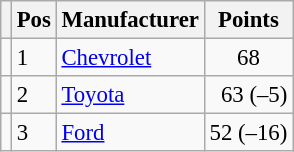<table class="wikitable" style="font-size: 95%;">
<tr>
<th></th>
<th>Pos</th>
<th>Manufacturer</th>
<th>Points</th>
</tr>
<tr>
<td align="left"></td>
<td>1</td>
<td><a href='#'>Chevrolet</a></td>
<td style="text-align:center;">68</td>
</tr>
<tr>
<td align="left"></td>
<td>2</td>
<td><a href='#'>Toyota</a></td>
<td style="text-align:right;">63 (–5)</td>
</tr>
<tr>
<td align="left"></td>
<td>3</td>
<td><a href='#'>Ford</a></td>
<td style="text-align:right;">52 (–16)</td>
</tr>
</table>
